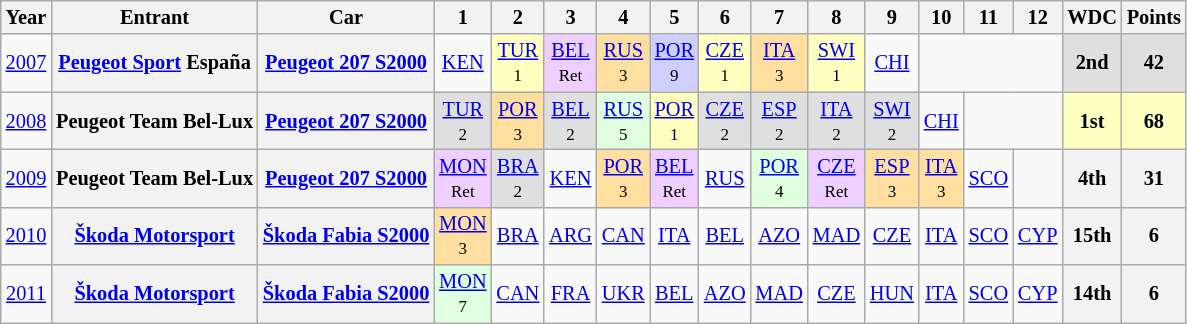<table class="wikitable" border="1" style="text-align:center; font-size:85%;">
<tr>
<th>Year</th>
<th>Entrant</th>
<th>Car</th>
<th>1</th>
<th>2</th>
<th>3</th>
<th>4</th>
<th>5</th>
<th>6</th>
<th>7</th>
<th>8</th>
<th>9</th>
<th>10</th>
<th>11</th>
<th>12</th>
<th>WDC</th>
<th>Points</th>
</tr>
<tr>
<td><a href='#'>2007</a></td>
<th nowrap><a href='#'>Peugeot Sport</a> España</th>
<th nowrap><a href='#'>Peugeot 207 S2000</a></th>
<td><a href='#'>KEN</a></td>
<td style="background:#ffffbf;"><a href='#'>TUR</a><br><small>1</small></td>
<td style="background:#EFCFFF;"><a href='#'>BEL</a><br><small>Ret</small></td>
<td style="background:#ffdf9f;"><a href='#'>RUS</a><br><small>3</small></td>
<td style="background:#cfcfff;"><a href='#'>POR</a><br><small>9</small></td>
<td style="background:#ffffbf;"><a href='#'>CZE</a><br><small>1</small></td>
<td style="background:#ffdf9f;"><a href='#'>ITA</a><br><small>3</small></td>
<td style="background:#ffffbf;"><a href='#'>SWI</a><br><small>1</small></td>
<td><a href='#'>CHI</a></td>
<td colspan=3></td>
<td style="background:#dfdfdf;"><strong>2nd</strong></td>
<td style="background:#dfdfdf;"><strong>42</strong></td>
</tr>
<tr>
<td><a href='#'>2008</a></td>
<th nowrap>Peugeot Team Bel-Lux</th>
<th nowrap><a href='#'>Peugeot 207 S2000</a></th>
<td style="background:#dfdfdf;"><a href='#'>TUR</a><br><small>2</small></td>
<td style="background:#ffdf9f;"><a href='#'>POR</a><br><small>3</small></td>
<td style="background:#dfdfdf;"><a href='#'>BEL</a><br><small>2</small></td>
<td style="background:#dfffdf;"><a href='#'>RUS</a><br><small>5</small></td>
<td style="background:#ffffbf;"><a href='#'>POR</a><br><small>1</small></td>
<td style="background:#dfdfdf;"><a href='#'>CZE</a><br><small>2</small></td>
<td style="background:#dfdfdf;"><a href='#'>ESP</a><br><small>2</small></td>
<td style="background:#dfdfdf;"><a href='#'>ITA</a><br><small>2</small></td>
<td style="background:#dfdfdf;"><a href='#'>SWI</a><br><small>2</small></td>
<td><a href='#'>CHI</a></td>
<td colspan=2></td>
<td style="background:#ffffbf;"><strong>1st</strong></td>
<td style="background:#ffffbf;"><strong>68</strong></td>
</tr>
<tr>
<td><a href='#'>2009</a></td>
<th nowrap>Peugeot Team Bel-Lux</th>
<th nowrap><a href='#'>Peugeot 207 S2000</a></th>
<td style="background:#EFCFFF;"><a href='#'>MON</a><br><small>Ret</small></td>
<td style="background:#dfdfdf;"><a href='#'>BRA</a><br><small>2</small></td>
<td><a href='#'>KEN</a></td>
<td style="background:#ffdf9f;"><a href='#'>POR</a><br><small>3</small></td>
<td style="background:#EFCFFF;"><a href='#'>BEL</a><br><small>Ret</small></td>
<td><a href='#'>RUS</a></td>
<td style="background:#dfffdf;"><a href='#'>POR</a><br><small>4</small></td>
<td style="background:#EFCFFF;"><a href='#'>CZE</a><br><small>Ret</small></td>
<td style="background:#ffdf9f;"><a href='#'>ESP</a><br><small>3</small></td>
<td style="background:#ffdf9f;"><a href='#'>ITA</a><br><small>3</small></td>
<td><a href='#'>SCO</a></td>
<td></td>
<th>4th</th>
<th>31</th>
</tr>
<tr>
<td><a href='#'>2010</a></td>
<th nowrap><a href='#'>Škoda Motorsport</a></th>
<th nowrap><a href='#'>Škoda Fabia S2000</a></th>
<td style="background:#ffdf9f;"><a href='#'>MON</a><br><small>3</small></td>
<td><a href='#'>BRA</a></td>
<td><a href='#'>ARG</a></td>
<td><a href='#'>CAN</a></td>
<td><a href='#'>ITA</a></td>
<td><a href='#'>BEL</a></td>
<td><a href='#'>AZO</a></td>
<td><a href='#'>MAD</a></td>
<td><a href='#'>CZE</a></td>
<td><a href='#'>ITA</a></td>
<td><a href='#'>SCO</a></td>
<td><a href='#'>CYP</a></td>
<th>15th</th>
<th>6</th>
</tr>
<tr>
<td><a href='#'>2011</a></td>
<th nowrap><a href='#'>Škoda Motorsport</a></th>
<th nowrap><a href='#'>Škoda Fabia S2000</a></th>
<td style="background:#dfffdf;"><a href='#'>MON</a><br><small>7</small></td>
<td><a href='#'>CAN</a></td>
<td><a href='#'>FRA</a></td>
<td><a href='#'>UKR</a></td>
<td><a href='#'>BEL</a></td>
<td><a href='#'>AZO</a></td>
<td><a href='#'>MAD</a></td>
<td><a href='#'>CZE</a></td>
<td><a href='#'>HUN</a></td>
<td><a href='#'>ITA</a></td>
<td><a href='#'>SCO</a></td>
<td><a href='#'>CYP</a></td>
<th>14th</th>
<th>6</th>
</tr>
</table>
